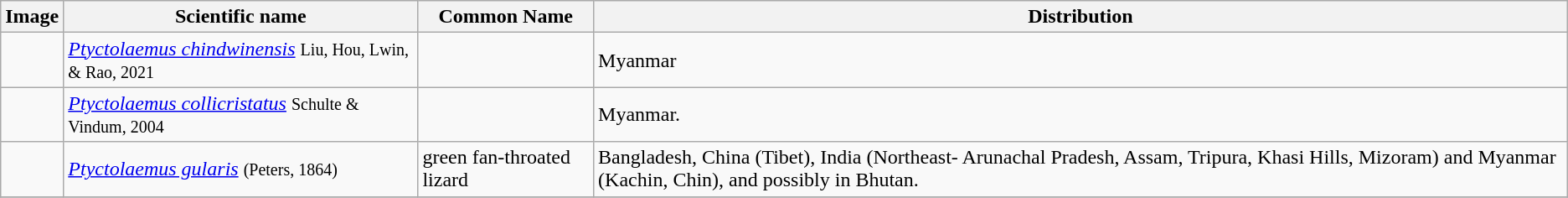<table class="wikitable">
<tr>
<th>Image</th>
<th>Scientific name</th>
<th>Common Name</th>
<th>Distribution</th>
</tr>
<tr>
<td></td>
<td><em><a href='#'>Ptyctolaemus chindwinensis</a></em> <small>Liu, Hou, Lwin, & Rao, 2021</small></td>
<td></td>
<td>Myanmar</td>
</tr>
<tr>
<td></td>
<td><em><a href='#'>Ptyctolaemus collicristatus</a></em> <small>Schulte & Vindum, 2004</small></td>
<td></td>
<td>Myanmar.</td>
</tr>
<tr>
<td></td>
<td><em><a href='#'>Ptyctolaemus gularis</a></em> <small>(Peters, 1864)</small></td>
<td>green fan-throated lizard</td>
<td>Bangladesh, China (Tibet), India (Northeast- Arunachal Pradesh, Assam, Tripura, Khasi Hills, Mizoram) and Myanmar (Kachin, Chin), and possibly in Bhutan.</td>
</tr>
<tr>
</tr>
</table>
